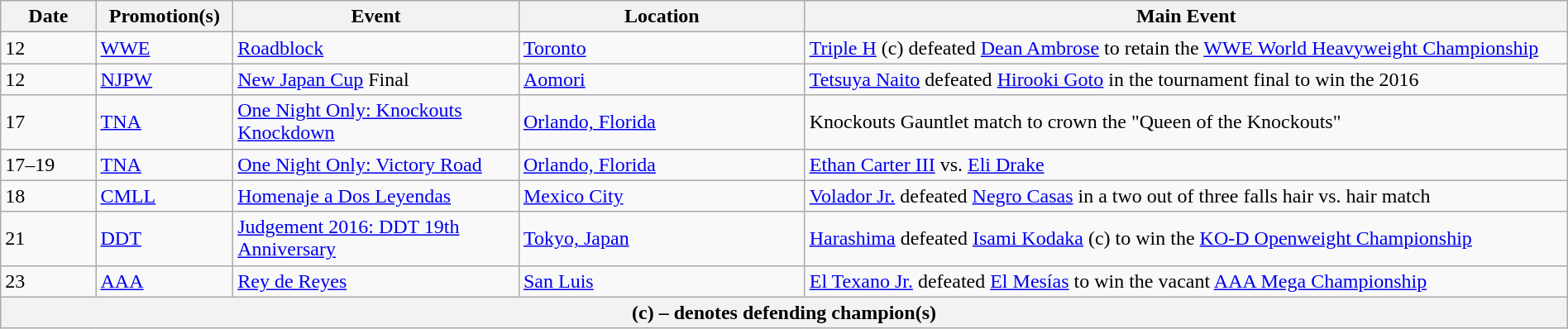<table class="wikitable" style="width:100%;">
<tr>
<th width=5%>Date</th>
<th width=5%>Promotion(s)</th>
<th width=15%>Event</th>
<th width=15%>Location</th>
<th width=40%>Main Event</th>
</tr>
<tr>
<td>12</td>
<td><a href='#'>WWE</a></td>
<td><a href='#'>Roadblock</a></td>
<td><a href='#'>Toronto</a></td>
<td><a href='#'>Triple H</a> (c) defeated <a href='#'>Dean Ambrose</a> to retain the <a href='#'>WWE World Heavyweight Championship</a></td>
</tr>
<tr>
<td>12</td>
<td><a href='#'>NJPW</a></td>
<td><a href='#'>New Japan Cup</a> Final</td>
<td><a href='#'>Aomori</a></td>
<td><a href='#'>Tetsuya Naito</a> defeated <a href='#'>Hirooki Goto</a> in the tournament final to win the 2016</td>
</tr>
<tr>
<td>17</td>
<td><a href='#'>TNA</a></td>
<td><a href='#'>One Night Only: Knockouts Knockdown</a></td>
<td><a href='#'>Orlando, Florida</a></td>
<td>Knockouts Gauntlet match to crown the "Queen of the Knockouts"</td>
</tr>
<tr>
<td>17–19</td>
<td><a href='#'>TNA</a></td>
<td><a href='#'>One Night Only: Victory Road</a></td>
<td><a href='#'>Orlando, Florida</a></td>
<td><a href='#'>Ethan Carter III</a> vs. <a href='#'>Eli Drake</a></td>
</tr>
<tr>
<td>18</td>
<td><a href='#'>CMLL</a></td>
<td><a href='#'>Homenaje a Dos Leyendas</a></td>
<td><a href='#'>Mexico City</a></td>
<td><a href='#'>Volador Jr.</a> defeated <a href='#'>Negro Casas</a> in a two out of three falls hair vs. hair match</td>
</tr>
<tr>
<td>21</td>
<td><a href='#'>DDT</a></td>
<td><a href='#'>Judgement 2016: DDT 19th Anniversary</a></td>
<td><a href='#'>Tokyo, Japan</a></td>
<td><a href='#'>Harashima</a> defeated <a href='#'>Isami Kodaka</a> (c) to win the <a href='#'>KO-D Openweight Championship</a></td>
</tr>
<tr>
<td>23</td>
<td><a href='#'>AAA</a></td>
<td><a href='#'>Rey de Reyes</a></td>
<td><a href='#'>San Luis</a></td>
<td><a href='#'>El Texano Jr.</a> defeated <a href='#'>El Mesías</a> to win the vacant <a href='#'>AAA Mega Championship</a></td>
</tr>
<tr>
<th colspan="6">(c) – denotes defending champion(s)</th>
</tr>
</table>
